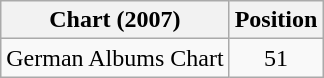<table class="wikitable sortable">
<tr>
<th>Chart (2007)</th>
<th align="center">Position</th>
</tr>
<tr>
<td>German Albums Chart</td>
<td align="center">51</td>
</tr>
</table>
